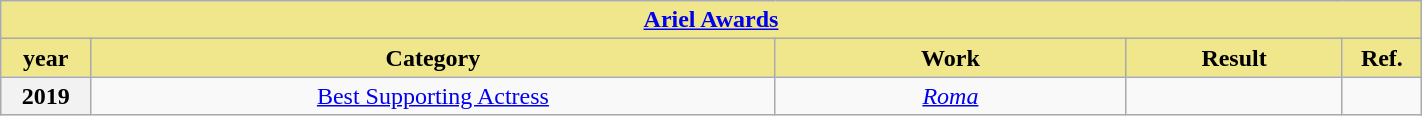<table class="wikitable" width="75%">
<tr>
<th colspan="5" style="background:#F0E68C"><a href='#'>Ariel Awards</a></th>
</tr>
<tr>
<th style="background:#F0E68C" width="33">year</th>
<th style="background:#F0E68C" width="300">Category</th>
<th style="background:#F0E68C" width="150">Work</th>
<th style="background:#F0E68C" width="90">Result</th>
<th style="background:#F0E68C" width="5">Ref.</th>
</tr>
<tr>
<th>2019</th>
<td align="center"><a href='#'>Best Supporting Actress</a></td>
<td align="center"><em><a href='#'>Roma</a></em></td>
<td></td>
<td align="center"></td>
</tr>
</table>
